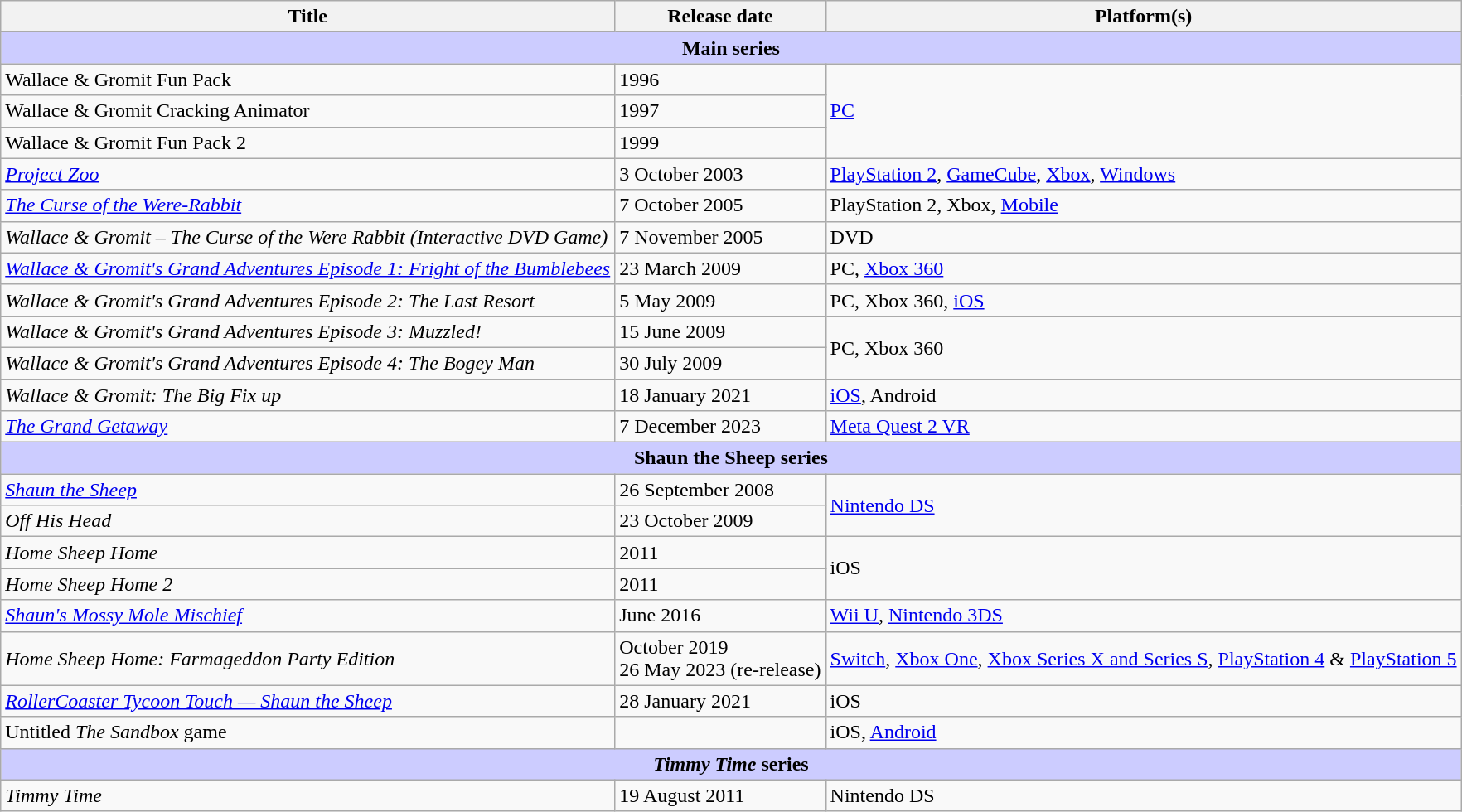<table class="wikitable">
<tr>
<th>Title</th>
<th>Release date</th>
<th>Platform(s)</th>
</tr>
<tr>
<th colspan="3" style="background-color:#ccccff;">Main series</th>
</tr>
<tr>
<td>Wallace & Gromit Fun Pack</td>
<td>1996</td>
<td scope="row" rowspan="3"><a href='#'>PC</a></td>
</tr>
<tr>
<td>Wallace & Gromit Cracking Animator</td>
<td>1997</td>
</tr>
<tr>
<td>Wallace & Gromit Fun Pack 2</td>
<td>1999</td>
</tr>
<tr>
<td><em><a href='#'>Project Zoo</a></em></td>
<td>3 October 2003</td>
<td><a href='#'>PlayStation 2</a>, <a href='#'>GameCube</a>, <a href='#'>Xbox</a>, <a href='#'>Windows</a></td>
</tr>
<tr>
<td><em><a href='#'>The Curse of the Were-Rabbit</a></em></td>
<td>7 October 2005</td>
<td>PlayStation 2, Xbox, <a href='#'>Mobile</a></td>
</tr>
<tr>
<td><em> Wallace & Gromit – The Curse of the Were Rabbit (Interactive DVD Game)</em></td>
<td>7 November  2005</td>
<td>DVD</td>
</tr>
<tr>
<td><em><a href='#'>Wallace & Gromit's Grand Adventures Episode 1: Fright of the Bumblebees</a></em></td>
<td>23 March 2009</td>
<td>PC, <a href='#'>Xbox 360</a></td>
</tr>
<tr>
<td><em>Wallace & Gromit's Grand Adventures Episode 2: The Last Resort</em></td>
<td>5 May 2009</td>
<td>PC, Xbox 360, <a href='#'>iOS</a></td>
</tr>
<tr>
<td><em>Wallace & Gromit's Grand Adventures Episode 3: Muzzled!</em></td>
<td>15 June 2009</td>
<td scope="row" rowspan="2">PC, Xbox 360</td>
</tr>
<tr>
<td><em>Wallace & Gromit's Grand Adventures Episode 4: The Bogey Man</em></td>
<td>30 July 2009</td>
</tr>
<tr>
<td><em>Wallace & Gromit: The Big Fix up</em></td>
<td>18 January 2021</td>
<td><a href='#'>iOS</a>, Android</td>
</tr>
<tr>
<td><em><a href='#'>The Grand Getaway</a></em></td>
<td>7 December 2023</td>
<td><a href='#'>Meta Quest 2 VR</a></td>
</tr>
<tr>
<th colspan="3" style="background-color:#ccccff;">Shaun the Sheep series</th>
</tr>
<tr>
<td><em><a href='#'>Shaun the Sheep</a></em></td>
<td>26 September 2008</td>
<td scope="row" rowspan="2"><a href='#'>Nintendo DS</a></td>
</tr>
<tr>
<td><em>Off His Head</em></td>
<td>23 October 2009</td>
</tr>
<tr>
<td><em>Home Sheep Home</em></td>
<td>2011</td>
<td scope="row" rowspan="2">iOS</td>
</tr>
<tr>
<td><em>Home Sheep Home 2</em></td>
<td>2011</td>
</tr>
<tr>
<td><em><a href='#'>Shaun's Mossy Mole Mischief</a></em></td>
<td>June 2016</td>
<td><a href='#'>Wii U</a>, <a href='#'>Nintendo 3DS</a></td>
</tr>
<tr>
<td><em>Home Sheep Home: Farmageddon Party Edition</em></td>
<td>October 2019<br>26 May 2023 (re-release)</td>
<td><a href='#'>Switch</a>, <a href='#'>Xbox One</a>, <a href='#'>Xbox Series X and Series S</a>, <a href='#'>PlayStation 4</a> & <a href='#'>PlayStation 5</a></td>
</tr>
<tr>
<td><em><a href='#'>RollerCoaster Tycoon Touch — Shaun the Sheep</a></em></td>
<td>28 January 2021</td>
<td>iOS</td>
</tr>
<tr>
<td>Untitled <em>The Sandbox</em> game</td>
<td></td>
<td>iOS, <a href='#'>Android</a></td>
</tr>
<tr>
<th colspan="3" style="background-color:#ccccff;"><em>Timmy Time</em> series</th>
</tr>
<tr>
<td><em>Timmy Time</em></td>
<td>19 August 2011</td>
<td>Nintendo DS</td>
</tr>
</table>
